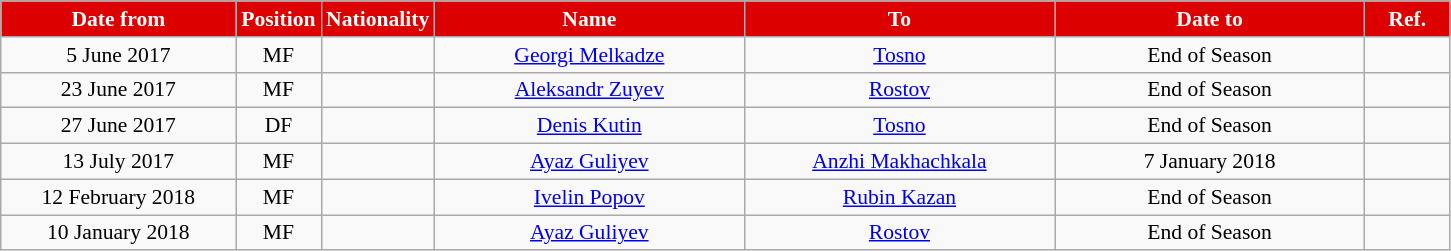<table class="wikitable" style="text-align:center; font-size:90%; ">
<tr>
<th style="background:#DD0000; color:white; width:150px;">Date from</th>
<th style="background:#DD0000; color:white; width:50px;">Position</th>
<th style="background:#DD0000; color:white; width:50px;">Nationality</th>
<th style="background:#DD0000; color:white; width:200px;">Name</th>
<th style="background:#DD0000; color:white; width:200px;">To</th>
<th style="background:#DD0000; color:white; width:200px;">Date to</th>
<th style="background:#DD0000; color:white; width:50px;">Ref.</th>
</tr>
<tr>
<td>5 June 2017</td>
<td>MF</td>
<td></td>
<td><a href='#'>Georgi Melkadze</a></td>
<td><a href='#'>Tosno</a></td>
<td>End of Season</td>
<td></td>
</tr>
<tr>
<td>23 June 2017</td>
<td>MF</td>
<td></td>
<td><a href='#'>Aleksandr Zuyev</a></td>
<td><a href='#'>Rostov</a></td>
<td>End of Season</td>
<td></td>
</tr>
<tr>
<td>27 June 2017</td>
<td>DF</td>
<td></td>
<td><a href='#'>Denis Kutin</a></td>
<td><a href='#'>Tosno</a></td>
<td>End of Season</td>
<td></td>
</tr>
<tr>
<td>13 July 2017</td>
<td>MF</td>
<td></td>
<td><a href='#'>Ayaz Guliyev</a></td>
<td><a href='#'>Anzhi Makhachkala</a></td>
<td>7 January 2018</td>
<td></td>
</tr>
<tr>
<td>12 February 2018</td>
<td>MF</td>
<td></td>
<td><a href='#'>Ivelin Popov</a></td>
<td><a href='#'>Rubin Kazan</a></td>
<td>End of Season</td>
<td></td>
</tr>
<tr>
<td>10 January 2018</td>
<td>MF</td>
<td></td>
<td><a href='#'>Ayaz Guliyev</a></td>
<td><a href='#'>Rostov</a></td>
<td>End of Season</td>
<td></td>
</tr>
</table>
